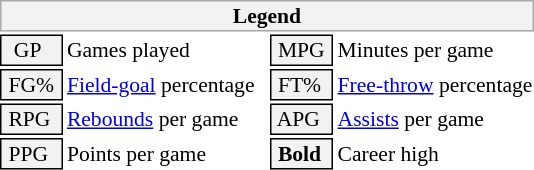<table class="toccolours" style="font-size: 90%; white-space: nowrap;">
<tr>
<th colspan="6" style="background:#f2f2f2; border:1px solid #aaa;">Legend</th>
</tr>
<tr>
<td style="background:#f2f2f2; border:1px solid black;">  GP</td>
<td>Games played</td>
<td style="background:#f2f2f2; border:1px solid black;"> MPG </td>
<td>Minutes per game</td>
</tr>
<tr>
<td style="background:#f2f2f2; border:1px solid black;"> FG% </td>
<td style="padding-right: 8px"><a href='#'>Field-goal</a> percentage</td>
<td style="background:#f2f2f2; border:1px solid black;"> FT% </td>
<td><a href='#'>Free-throw</a> percentage</td>
</tr>
<tr>
<td style="background:#f2f2f2; border:1px solid black;"> RPG </td>
<td><a href='#'>Rebounds</a> per game</td>
<td style="background:#f2f2f2; border:1px solid black;"> APG </td>
<td><a href='#'>Assists</a> per game</td>
</tr>
<tr>
<td style="background:#f2f2f2; border:1px solid black;"> PPG </td>
<td>Points per game</td>
<td style="background-color: #F2F2F2; border: 1px solid black"> <strong>Bold</strong> </td>
<td>Career high</td>
</tr>
<tr>
</tr>
</table>
